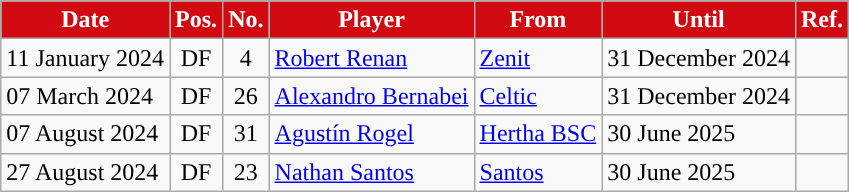<table class="wikitable plainrowheaders sortable">
<tr>
<th style="background:#D10A11; color:#ffffff; ">Date</th>
<th style="background:#D10A11; color:#ffffff; ">Pos.</th>
<th style="background:#D10A11; color:#ffffff; ">No.</th>
<th style="background:#D10A11; color:#ffffff; ">Player</th>
<th style="background:#D10A11; color:#ffffff; ">From</th>
<th style="background:#D10A11; color:#ffffff; ">Until</th>
<th style="background:#D10A11; color:#ffffff; ">Ref.</th>
</tr>
<tr>
<td>11 January 2024</td>
<td style="text-align:center;">DF</td>
<td style="text-align:center;">4</td>
<td style="text-align:left;"> <a href='#'>Robert Renan</a></td>
<td style="text-align:left;"> <a href='#'>Zenit</a></td>
<td>31 December 2024</td>
<td></td>
</tr>
<tr>
<td>07 March 2024</td>
<td style="text-align:center;">DF</td>
<td style="text-align:center;">26</td>
<td style="text-align:left;"> <a href='#'>Alexandro Bernabei</a></td>
<td style="text-align:left;"> <a href='#'>Celtic</a></td>
<td>31 December 2024</td>
<td></td>
</tr>
<tr>
<td>07 August 2024</td>
<td style="text-align:center;">DF</td>
<td style="text-align:center;">31</td>
<td style="text-align:left;"> <a href='#'>Agustín Rogel</a></td>
<td style="text-aglin:left;"> <a href='#'>Hertha BSC</a></td>
<td>30 June 2025</td>
<td></td>
</tr>
<tr>
<td>27 August 2024</td>
<td style="text-align:center;">DF</td>
<td style="text-align:center;">23</td>
<td> <a href='#'>Nathan Santos</a></td>
<td> <a href='#'>Santos</a></td>
<td>30 June 2025</td>
<td></td>
</tr>
</table>
